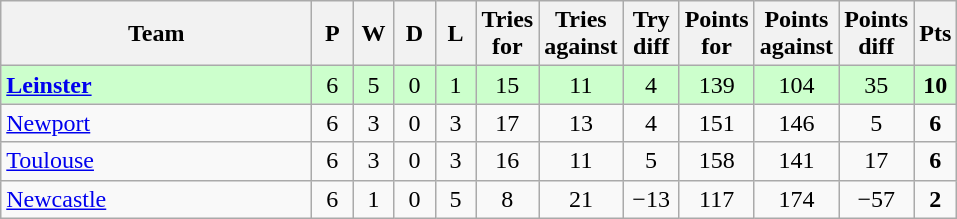<table class="wikitable" style="text-align: center;">
<tr>
<th width="200">Team</th>
<th width="20">P</th>
<th width="20">W</th>
<th width="20">D</th>
<th width="20">L</th>
<th width="20">Tries for</th>
<th width="20">Tries against</th>
<th width="30">Try diff</th>
<th width="20">Points for</th>
<th width="20">Points against</th>
<th width="25">Points diff</th>
<th width="20">Pts</th>
</tr>
<tr bgcolor="#ccffcc">
<td align=left> <strong><a href='#'>Leinster</a></strong></td>
<td>6</td>
<td>5</td>
<td>0</td>
<td>1</td>
<td>15</td>
<td>11</td>
<td>4</td>
<td>139</td>
<td>104</td>
<td>35</td>
<td><strong>10</strong></td>
</tr>
<tr>
<td align=left> <a href='#'>Newport</a></td>
<td>6</td>
<td>3</td>
<td>0</td>
<td>3</td>
<td>17</td>
<td>13</td>
<td>4</td>
<td>151</td>
<td>146</td>
<td>5</td>
<td><strong>6</strong></td>
</tr>
<tr>
<td align=left> <a href='#'>Toulouse</a></td>
<td>6</td>
<td>3</td>
<td>0</td>
<td>3</td>
<td>16</td>
<td>11</td>
<td>5</td>
<td>158</td>
<td>141</td>
<td>17</td>
<td><strong>6</strong></td>
</tr>
<tr>
<td align=left> <a href='#'>Newcastle</a></td>
<td>6</td>
<td>1</td>
<td>0</td>
<td>5</td>
<td>8</td>
<td>21</td>
<td>−13</td>
<td>117</td>
<td>174</td>
<td>−57</td>
<td><strong>2</strong></td>
</tr>
</table>
